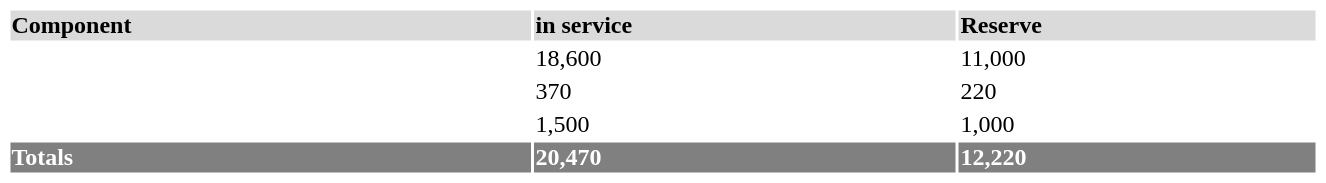<table width="70%" style="border:0px solid #8888aa; background-color:white; padding:5px; font-size:100%; margin:1em auto;">
<tr bgcolor="#dadada">
<td><strong>Component</strong></td>
<td><strong>in service</strong></td>
<td><strong>Reserve</strong></td>
</tr>
<tr>
<td></td>
<td>18,600</td>
<td>11,000</td>
</tr>
<tr>
<td></td>
<td>370</td>
<td>220</td>
</tr>
<tr>
<td></td>
<td>1,500</td>
<td>1,000</td>
</tr>
<tr style="background:gray; color:White">
<td><strong>Totals</strong></td>
<td><strong>20,470</strong></td>
<td><strong>12,220</strong></td>
</tr>
</table>
